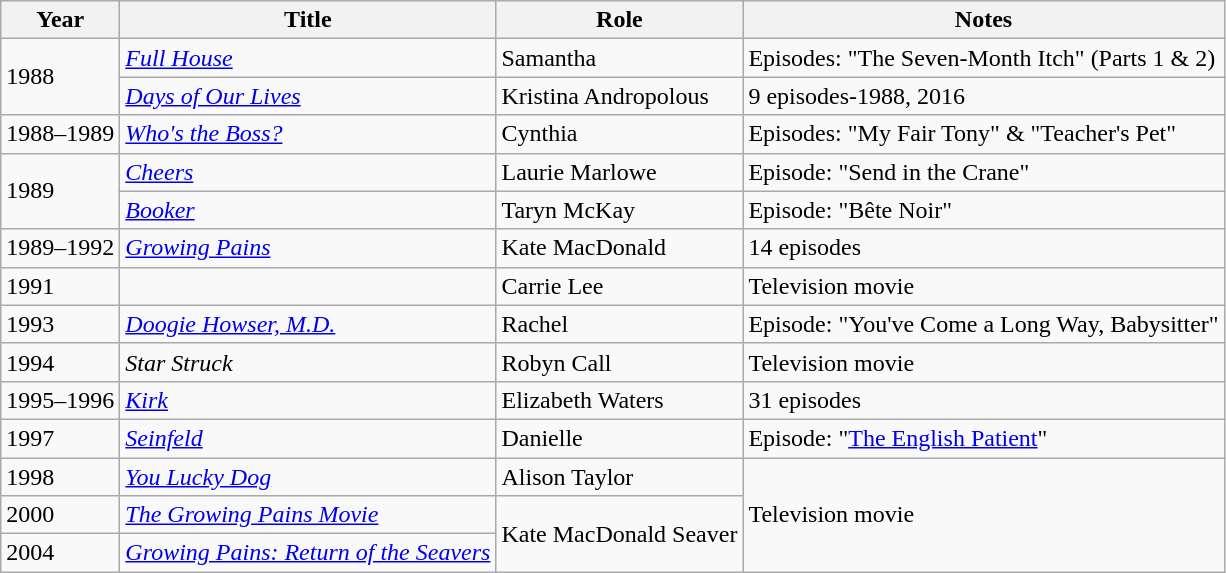<table class="wikitable sortable">
<tr>
<th>Year</th>
<th>Title</th>
<th>Role</th>
<th class="unsortable">Notes</th>
</tr>
<tr>
<td rowspan=2>1988</td>
<td><em><a href='#'>Full House</a></em></td>
<td>Samantha</td>
<td>Episodes: "The Seven-Month Itch" (Parts 1 & 2)</td>
</tr>
<tr>
<td><em><a href='#'>Days of Our Lives</a></em></td>
<td>Kristina Andropolous</td>
<td>9 episodes-1988, 2016</td>
</tr>
<tr>
<td>1988–1989</td>
<td><em><a href='#'>Who's the Boss?</a></em></td>
<td>Cynthia</td>
<td>Episodes: "My Fair Tony" & "Teacher's Pet"</td>
</tr>
<tr>
<td rowspan=2>1989</td>
<td><em><a href='#'>Cheers</a></em></td>
<td>Laurie Marlowe</td>
<td>Episode: "Send in the Crane"</td>
</tr>
<tr>
<td><em><a href='#'>Booker</a></em></td>
<td>Taryn McKay</td>
<td>Episode: "Bête Noir"</td>
</tr>
<tr>
<td>1989–1992</td>
<td><em><a href='#'>Growing Pains</a></em></td>
<td>Kate MacDonald</td>
<td>14 episodes</td>
</tr>
<tr>
<td>1991</td>
<td><em></em></td>
<td>Carrie Lee</td>
<td>Television movie</td>
</tr>
<tr>
<td>1993</td>
<td><em><a href='#'>Doogie Howser, M.D.</a></em></td>
<td>Rachel</td>
<td>Episode: "You've Come a Long Way, Babysitter"</td>
</tr>
<tr>
<td>1994</td>
<td><em>Star Struck</em></td>
<td>Robyn Call</td>
<td>Television movie</td>
</tr>
<tr>
<td>1995–1996</td>
<td><em><a href='#'>Kirk</a></em></td>
<td>Elizabeth Waters</td>
<td>31 episodes</td>
</tr>
<tr>
<td>1997</td>
<td><em><a href='#'>Seinfeld</a></em></td>
<td>Danielle</td>
<td>Episode: "<a href='#'>The English Patient</a>"</td>
</tr>
<tr>
<td>1998</td>
<td><em><a href='#'>You Lucky Dog</a></em></td>
<td>Alison Taylor</td>
<td rowspan=3>Television movie</td>
</tr>
<tr>
<td>2000</td>
<td><em><a href='#'>The Growing Pains Movie</a></em></td>
<td rowspan=2>Kate MacDonald Seaver</td>
</tr>
<tr>
<td>2004</td>
<td><em><a href='#'>Growing Pains: Return of the Seavers</a></em></td>
</tr>
</table>
